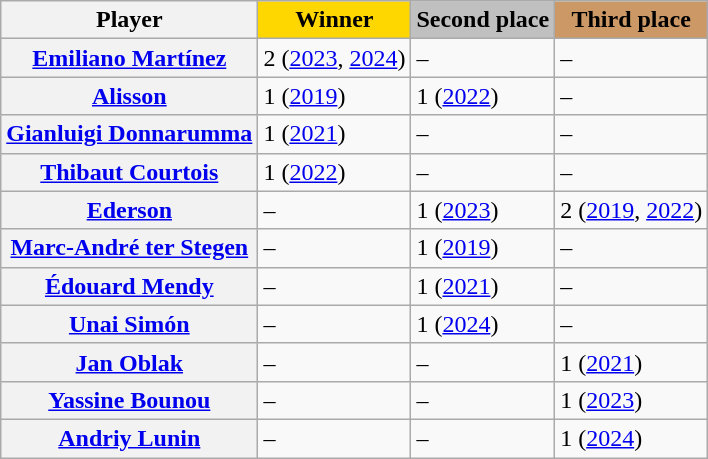<table class="wikitable plainrowheaders">
<tr>
<th>Player</th>
<th scope=col style="background-color: gold">Winner</th>
<th scope=col style="background-color: silver">Second place</th>
<th scope=col style="background-color: #cc9966">Third place</th>
</tr>
<tr>
<th align="left" scope="row"> <a href='#'>Emiliano Martínez</a></th>
<td>2 (<a href='#'>2023</a>, <a href='#'>2024</a>)</td>
<td>–</td>
<td>–</td>
</tr>
<tr>
<th align="left" scope="row"> <a href='#'>Alisson</a></th>
<td>1 (<a href='#'>2019</a>)</td>
<td>1 (<a href='#'>2022</a>)</td>
<td>–</td>
</tr>
<tr>
<th align="left" scope="row"> <a href='#'>Gianluigi Donnarumma</a></th>
<td>1 (<a href='#'>2021</a>)</td>
<td>–</td>
<td>–</td>
</tr>
<tr>
<th align="left" scope="row"> <a href='#'>Thibaut Courtois</a></th>
<td>1 (<a href='#'>2022</a>)</td>
<td>–</td>
<td>–</td>
</tr>
<tr>
<th align="left" scope="row"> <a href='#'>Ederson</a></th>
<td>–</td>
<td>1 (<a href='#'>2023</a>)</td>
<td>2 (<a href='#'>2019</a>, <a href='#'>2022</a>)</td>
</tr>
<tr>
<th align="left" scope="row"> <a href='#'>Marc-André ter Stegen</a></th>
<td>–</td>
<td>1 (<a href='#'>2019</a>)</td>
<td>–</td>
</tr>
<tr>
<th align="left" scope="row"> <a href='#'>Édouard Mendy</a></th>
<td>–</td>
<td>1 (<a href='#'>2021</a>)</td>
<td>–</td>
</tr>
<tr>
<th align="left" scope="row"> <a href='#'>Unai Simón</a></th>
<td>–</td>
<td>1 (<a href='#'>2024</a>)</td>
<td>–</td>
</tr>
<tr>
<th align="left" scope="row"> <a href='#'>Jan Oblak</a></th>
<td>–</td>
<td>–</td>
<td>1 (<a href='#'>2021</a>)</td>
</tr>
<tr>
<th align="left" scope="row"> <a href='#'>Yassine Bounou</a></th>
<td>–</td>
<td>–</td>
<td>1 (<a href='#'>2023</a>)</td>
</tr>
<tr>
<th align="left" scope="row"> <a href='#'>Andriy Lunin</a></th>
<td>–</td>
<td>–</td>
<td>1 (<a href='#'>2024</a>)</td>
</tr>
</table>
